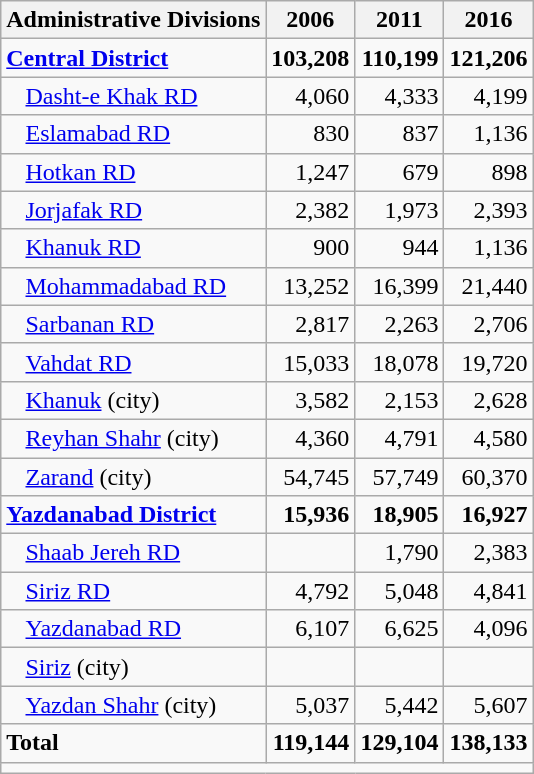<table class="wikitable">
<tr>
<th>Administrative Divisions</th>
<th>2006</th>
<th>2011</th>
<th>2016</th>
</tr>
<tr>
<td><strong><a href='#'>Central District</a></strong></td>
<td style="text-align: right;"><strong>103,208</strong></td>
<td style="text-align: right;"><strong>110,199</strong></td>
<td style="text-align: right;"><strong>121,206</strong></td>
</tr>
<tr>
<td style="padding-left: 1em;"><a href='#'>Dasht-e Khak RD</a></td>
<td style="text-align: right;">4,060</td>
<td style="text-align: right;">4,333</td>
<td style="text-align: right;">4,199</td>
</tr>
<tr>
<td style="padding-left: 1em;"><a href='#'>Eslamabad RD</a></td>
<td style="text-align: right;">830</td>
<td style="text-align: right;">837</td>
<td style="text-align: right;">1,136</td>
</tr>
<tr>
<td style="padding-left: 1em;"><a href='#'>Hotkan RD</a></td>
<td style="text-align: right;">1,247</td>
<td style="text-align: right;">679</td>
<td style="text-align: right;">898</td>
</tr>
<tr>
<td style="padding-left: 1em;"><a href='#'>Jorjafak RD</a></td>
<td style="text-align: right;">2,382</td>
<td style="text-align: right;">1,973</td>
<td style="text-align: right;">2,393</td>
</tr>
<tr>
<td style="padding-left: 1em;"><a href='#'>Khanuk RD</a></td>
<td style="text-align: right;">900</td>
<td style="text-align: right;">944</td>
<td style="text-align: right;">1,136</td>
</tr>
<tr>
<td style="padding-left: 1em;"><a href='#'>Mohammadabad RD</a></td>
<td style="text-align: right;">13,252</td>
<td style="text-align: right;">16,399</td>
<td style="text-align: right;">21,440</td>
</tr>
<tr>
<td style="padding-left: 1em;"><a href='#'>Sarbanan RD</a></td>
<td style="text-align: right;">2,817</td>
<td style="text-align: right;">2,263</td>
<td style="text-align: right;">2,706</td>
</tr>
<tr>
<td style="padding-left: 1em;"><a href='#'>Vahdat RD</a></td>
<td style="text-align: right;">15,033</td>
<td style="text-align: right;">18,078</td>
<td style="text-align: right;">19,720</td>
</tr>
<tr>
<td style="padding-left: 1em;"><a href='#'>Khanuk</a> (city)</td>
<td style="text-align: right;">3,582</td>
<td style="text-align: right;">2,153</td>
<td style="text-align: right;">2,628</td>
</tr>
<tr>
<td style="padding-left: 1em;"><a href='#'>Reyhan Shahr</a> (city)</td>
<td style="text-align: right;">4,360</td>
<td style="text-align: right;">4,791</td>
<td style="text-align: right;">4,580</td>
</tr>
<tr>
<td style="padding-left: 1em;"><a href='#'>Zarand</a> (city)</td>
<td style="text-align: right;">54,745</td>
<td style="text-align: right;">57,749</td>
<td style="text-align: right;">60,370</td>
</tr>
<tr>
<td><strong><a href='#'>Yazdanabad District</a></strong></td>
<td style="text-align: right;"><strong>15,936</strong></td>
<td style="text-align: right;"><strong>18,905</strong></td>
<td style="text-align: right;"><strong>16,927</strong></td>
</tr>
<tr>
<td style="padding-left: 1em;"><a href='#'>Shaab Jereh RD</a></td>
<td style="text-align: right;"></td>
<td style="text-align: right;">1,790</td>
<td style="text-align: right;">2,383</td>
</tr>
<tr>
<td style="padding-left: 1em;"><a href='#'>Siriz RD</a></td>
<td style="text-align: right;">4,792</td>
<td style="text-align: right;">5,048</td>
<td style="text-align: right;">4,841</td>
</tr>
<tr>
<td style="padding-left: 1em;"><a href='#'>Yazdanabad RD</a></td>
<td style="text-align: right;">6,107</td>
<td style="text-align: right;">6,625</td>
<td style="text-align: right;">4,096</td>
</tr>
<tr>
<td style="padding-left: 1em;"><a href='#'>Siriz</a> (city)</td>
<td style="text-align: right;"></td>
<td style="text-align: right;"></td>
<td style="text-align: right;"></td>
</tr>
<tr>
<td style="padding-left: 1em;"><a href='#'>Yazdan Shahr</a> (city)</td>
<td style="text-align: right;">5,037</td>
<td style="text-align: right;">5,442</td>
<td style="text-align: right;">5,607</td>
</tr>
<tr>
<td><strong>Total</strong></td>
<td style="text-align: right;"><strong>119,144</strong></td>
<td style="text-align: right;"><strong>129,104</strong></td>
<td style="text-align: right;"><strong>138,133</strong></td>
</tr>
<tr>
<td colspan=4></td>
</tr>
</table>
